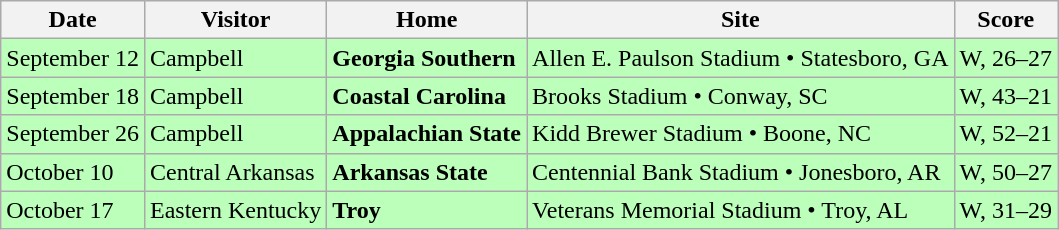<table class="wikitable">
<tr>
<th>Date</th>
<th>Visitor</th>
<th>Home</th>
<th>Site</th>
<th>Score</th>
</tr>
<tr style="background:#bfb;">
<td>September 12</td>
<td>Campbell</td>
<td><strong>Georgia Southern</strong></td>
<td>Allen E. Paulson Stadium • Statesboro, GA</td>
<td>W, 26–27</td>
</tr>
<tr style="background:#bfb;">
<td>September 18</td>
<td>Campbell</td>
<td><strong>Coastal Carolina</strong></td>
<td>Brooks Stadium • Conway, SC</td>
<td>W, 43–21</td>
</tr>
<tr style="background:#bfb;">
<td>September 26</td>
<td>Campbell</td>
<td><strong>Appalachian State</strong></td>
<td>Kidd Brewer Stadium • Boone, NC</td>
<td>W, 52–21</td>
</tr>
<tr style="background:#bfb;">
<td>October 10</td>
<td>Central Arkansas</td>
<td><strong>Arkansas State</strong></td>
<td>Centennial Bank Stadium • Jonesboro, AR</td>
<td>W, 50–27</td>
</tr>
<tr style="background:#bfb;">
<td>October 17</td>
<td>Eastern Kentucky</td>
<td><strong>Troy</strong></td>
<td>Veterans Memorial Stadium • Troy, AL</td>
<td>W, 31–29</td>
</tr>
</table>
